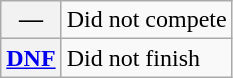<table class="wikitable">
<tr>
<th scope="row">—</th>
<td>Did not compete</td>
</tr>
<tr>
<th scope="row"><a href='#'>DNF</a></th>
<td>Did not finish</td>
</tr>
</table>
